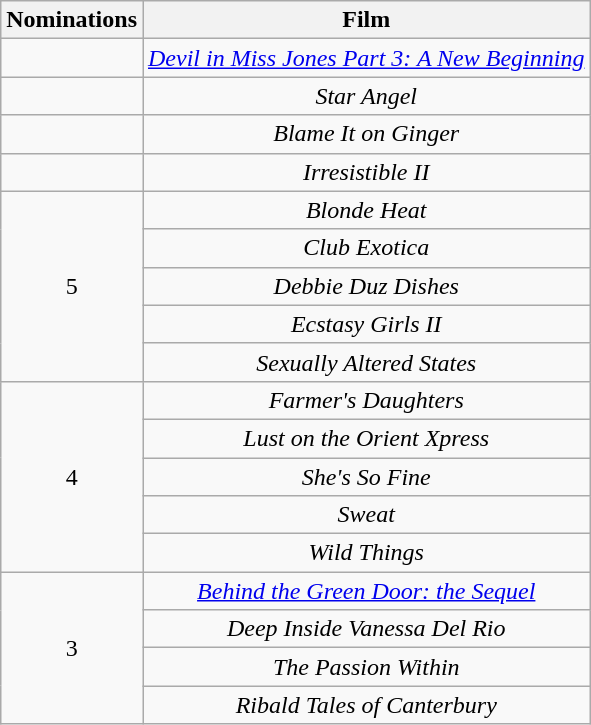<table class="wikitable sortable" style="text-align: center">
<tr>
<th scope="col" width="55">Nominations</th>
<th scope="col" align="center">Film</th>
</tr>
<tr>
<td></td>
<td><em><a href='#'>Devil in Miss Jones Part 3: A New Beginning</a></em></td>
</tr>
<tr>
<td></td>
<td><em>Star Angel</em></td>
</tr>
<tr>
<td></td>
<td><em>Blame It on Ginger</em></td>
</tr>
<tr>
<td></td>
<td><em>Irresistible II</em></td>
</tr>
<tr>
<td rowspan=5 style="text-align:center">5</td>
<td><em>Blonde Heat</em></td>
</tr>
<tr>
<td><em>Club Exotica</em></td>
</tr>
<tr>
<td><em>Debbie Duz Dishes</em></td>
</tr>
<tr>
<td><em>Ecstasy Girls II</em></td>
</tr>
<tr>
<td><em>Sexually Altered States</em></td>
</tr>
<tr>
<td rowspan=5 style="text-align:center">4</td>
<td><em>Farmer's Daughters</em></td>
</tr>
<tr>
<td><em>Lust on the Orient Xpress</em></td>
</tr>
<tr>
<td><em>She's So Fine</em></td>
</tr>
<tr>
<td><em>Sweat</em></td>
</tr>
<tr>
<td><em>Wild Things</em></td>
</tr>
<tr>
<td rowspan=4 style="text-align:center">3</td>
<td><em><a href='#'>Behind the Green Door: the Sequel</a></em></td>
</tr>
<tr>
<td><em>Deep Inside Vanessa Del Rio</em></td>
</tr>
<tr>
<td><em>The Passion Within</em></td>
</tr>
<tr>
<td><em>Ribald Tales of Canterbury</em></td>
</tr>
</table>
